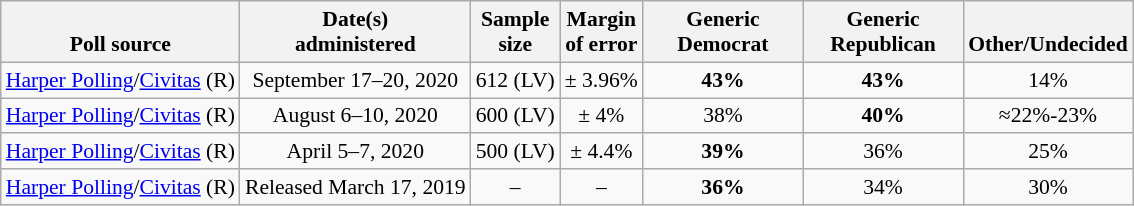<table class="wikitable" style="font-size:90%;text-align:center;">
<tr valign=bottom>
<th>Poll source</th>
<th>Date(s)<br>administered</th>
<th>Sample<br>size</th>
<th>Margin<br>of error</th>
<th style="width:100px;">Generic<br>Democrat</th>
<th style="width:100px;">Generic<br>Republican</th>
<th>Other/Undecided</th>
</tr>
<tr>
<td style="text-align:left;"><a href='#'>Harper Polling</a>/<a href='#'>Civitas</a> (R)</td>
<td>September 17–20, 2020</td>
<td>612 (LV)</td>
<td>± 3.96%</td>
<td><strong>43%</strong></td>
<td><strong>43%</strong></td>
<td>14%</td>
</tr>
<tr>
<td style="text-align:left;"><a href='#'>Harper Polling</a>/<a href='#'>Civitas</a> (R)</td>
<td>August 6–10, 2020</td>
<td>600 (LV)</td>
<td>± 4%</td>
<td>38%</td>
<td><strong>40%</strong></td>
<td>≈22%-23%</td>
</tr>
<tr>
<td style="text-align:left;"><a href='#'>Harper Polling</a>/<a href='#'>Civitas</a> (R)</td>
<td>April 5–7, 2020</td>
<td>500 (LV)</td>
<td>± 4.4%</td>
<td><strong>39%</strong></td>
<td>36%</td>
<td>25%</td>
</tr>
<tr>
<td style="text-align:left;"><a href='#'>Harper Polling</a>/<a href='#'>Civitas</a> (R)</td>
<td>Released March 17, 2019</td>
<td>–</td>
<td>–</td>
<td><strong>36%</strong></td>
<td>34%</td>
<td>30%</td>
</tr>
</table>
